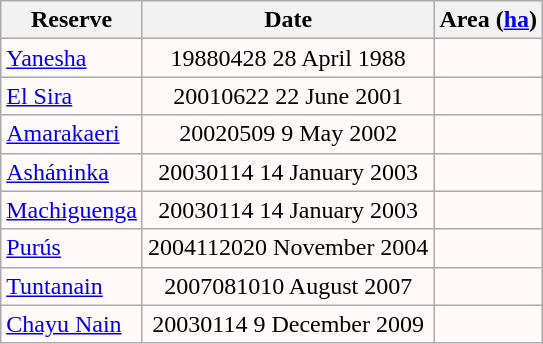<table class="wikitable sortable" style="background: #fff9090; border-width:1px; border-color: #lightgrey; text-align:right;" cellpadding="3px">
<tr bgcolor="#fff9f9" style="vertical-align:top;">
<th>Reserve</th>
<th>Date</th>
<th>Area (<a href='#'>ha</a>)<br></th>
</tr>
<tr bgcolor="#fff9f9">
<td align="left"><a href='#'>Yanesha</a></td>
<td align="center"><span>19880428</span> 28 April 1988</td>
<td align="right"><br></td>
</tr>
<tr bgcolor="#fff9f9">
<td align="left"><a href='#'>El Sira</a></td>
<td align="center"><span>20010622</span> 22 June 2001</td>
<td align="right"><br></td>
</tr>
<tr bgcolor="#fff9f9">
<td align="left"><a href='#'>Amarakaeri</a></td>
<td align="center"><span>20020509</span> 9 May 2002</td>
<td align="right"><br></td>
</tr>
<tr bgcolor="#fff9f9">
<td align="left"><a href='#'>Asháninka</a></td>
<td align="center"><span>20030114</span> 14 January 2003</td>
<td align="right"><br></td>
</tr>
<tr bgcolor="#fff9f9">
<td align="left"><a href='#'>Machiguenga</a></td>
<td align="center"><span>20030114</span> 14 January 2003</td>
<td align="right"><br></td>
</tr>
<tr bgcolor="#fff9f9">
<td align="left"><a href='#'>Purús</a></td>
<td align="center"><span>20041120</span>20 November 2004</td>
<td align="right"><br></td>
</tr>
<tr bgcolor="#fff9f9">
<td align="left"><a href='#'>Tuntanain</a></td>
<td align="center"><span>20070810</span>10 August 2007</td>
<td align="right"><br></td>
</tr>
<tr bgcolor="#fff9f9">
<td align="left"><a href='#'>Chayu Nain</a></td>
<td align="center"><span>20030114</span> 9 December 2009</td>
<td align="right"></td>
</tr>
</table>
